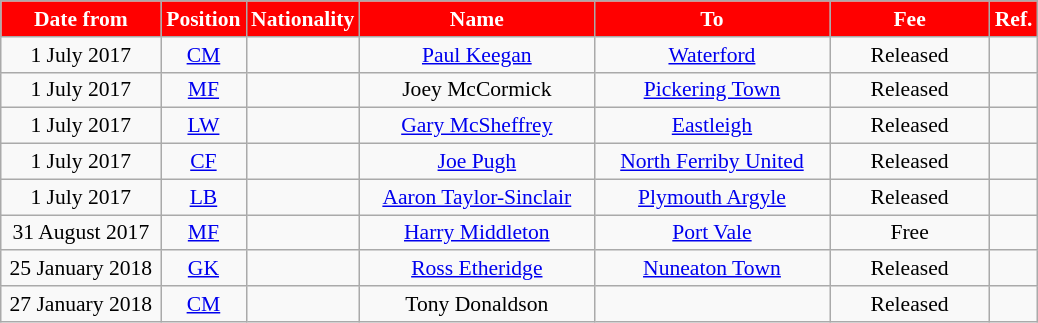<table class="wikitable" style="text-align:center; font-size:90%">
<tr>
<th style="background:#FF0000; color:white; width:100px;">Date from</th>
<th style="background:#FF0000; color:white; width:50px;">Position</th>
<th style="background:#FF0000; color:white; width:50px;">Nationality</th>
<th style="background:#FF0000; color:white; width:150px;">Name</th>
<th style="background:#FF0000; color:white; width:150px;">To</th>
<th style="background:#FF0000; color:white; width:100px;">Fee</th>
<th style="background:#FF0000; color:white; width:25px;">Ref.</th>
</tr>
<tr>
<td>1 July 2017</td>
<td><a href='#'>CM</a></td>
<td></td>
<td><a href='#'>Paul Keegan</a></td>
<td><a href='#'>Waterford</a></td>
<td>Released</td>
<td></td>
</tr>
<tr>
<td>1 July 2017</td>
<td><a href='#'>MF</a></td>
<td></td>
<td>Joey McCormick</td>
<td><a href='#'>Pickering Town</a></td>
<td>Released</td>
<td></td>
</tr>
<tr>
<td>1 July 2017</td>
<td><a href='#'>LW</a></td>
<td></td>
<td><a href='#'>Gary McSheffrey</a></td>
<td><a href='#'>Eastleigh</a></td>
<td>Released</td>
<td></td>
</tr>
<tr>
<td>1 July 2017</td>
<td><a href='#'>CF</a></td>
<td></td>
<td><a href='#'>Joe Pugh</a></td>
<td><a href='#'>North Ferriby United</a></td>
<td>Released</td>
<td></td>
</tr>
<tr>
<td>1 July 2017</td>
<td><a href='#'>LB</a></td>
<td></td>
<td><a href='#'>Aaron Taylor-Sinclair</a></td>
<td><a href='#'>Plymouth Argyle</a></td>
<td>Released</td>
<td></td>
</tr>
<tr>
<td>31 August 2017</td>
<td><a href='#'>MF</a></td>
<td></td>
<td><a href='#'>Harry Middleton</a></td>
<td><a href='#'>Port Vale</a></td>
<td>Free</td>
<td></td>
</tr>
<tr>
<td>25 January 2018</td>
<td><a href='#'>GK</a></td>
<td></td>
<td><a href='#'>Ross Etheridge</a></td>
<td><a href='#'>Nuneaton Town</a></td>
<td>Released</td>
<td></td>
</tr>
<tr>
<td>27 January 2018</td>
<td><a href='#'>CM</a></td>
<td></td>
<td>Tony Donaldson</td>
<td></td>
<td>Released</td>
<td></td>
</tr>
</table>
